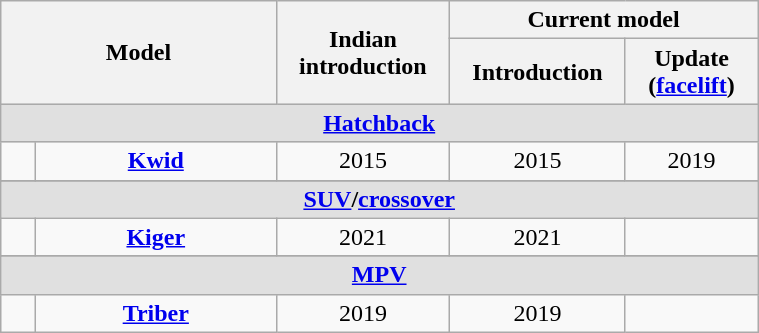<table class="wikitable" style="text-align: center; width: 40%">
<tr>
<th colspan="2" rowspan="2" width="25%">Model</th>
<th rowspan="2" width="10%">Indian introduction</th>
<th colspan="2">Current model</th>
</tr>
<tr>
<th width="10%">Introduction</th>
<th width="10%">Update (<a href='#'>facelift</a>)</th>
</tr>
<tr bgcolor="#e0e0e0">
<td colspan="5"><strong><a href='#'>Hatchback</a></strong></td>
</tr>
<tr>
<td></td>
<td><strong><a href='#'>Kwid</a></strong></td>
<td>2015</td>
<td>2015</td>
<td>2019</td>
</tr>
<tr>
</tr>
<tr bgcolor="#e0e0e0">
<td colspan="5"><strong><a href='#'>SUV</a>/<a href='#'>crossover</a></strong></td>
</tr>
<tr>
<td></td>
<td><strong><a href='#'>Kiger</a></strong></td>
<td>2021</td>
<td>2021</td>
<td></td>
</tr>
<tr>
</tr>
<tr bgcolor="#e0e0e0">
<td colspan="5"><strong><a href='#'>MPV</a></strong></td>
</tr>
<tr>
<td></td>
<td><strong><a href='#'>Triber</a></strong></td>
<td>2019</td>
<td>2019</td>
<td></td>
</tr>
</table>
